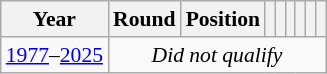<table class="wikitable" style="text-align: center;font-size:90%;">
<tr>
<th>Year</th>
<th>Round</th>
<th>Position</th>
<th></th>
<th></th>
<th></th>
<th></th>
<th></th>
<th></th>
</tr>
<tr>
<td><a href='#'>1977</a>–<a href='#'>2025</a></td>
<td colspan=8 rowspan=1><em>Did not qualify</em></td>
</tr>
</table>
